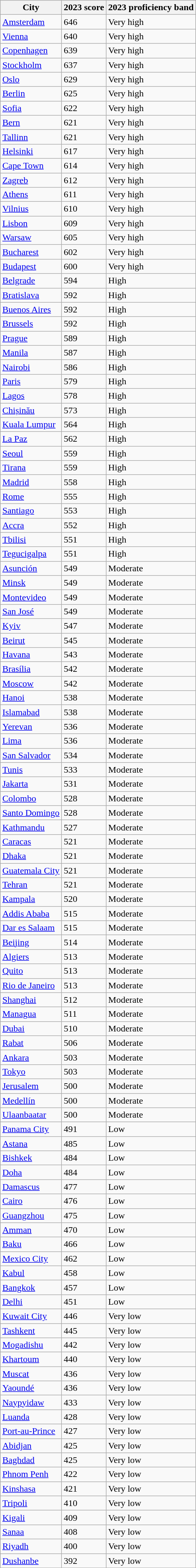<table class="wikitable sortable">
<tr>
<th>City</th>
<th>2023 score</th>
<th>2023 proficiency band</th>
</tr>
<tr>
<td> <a href='#'>Amsterdam</a></td>
<td>646</td>
<td>Very high</td>
</tr>
<tr>
<td> <a href='#'>Vienna</a></td>
<td>640</td>
<td>Very high</td>
</tr>
<tr>
<td> <a href='#'>Copenhagen</a></td>
<td>639</td>
<td>Very high</td>
</tr>
<tr>
<td> <a href='#'>Stockholm</a></td>
<td>637</td>
<td>Very high</td>
</tr>
<tr>
<td> <a href='#'>Oslo</a></td>
<td>629</td>
<td>Very high</td>
</tr>
<tr>
<td> <a href='#'>Berlin</a></td>
<td>625</td>
<td>Very high</td>
</tr>
<tr>
<td> <a href='#'>Sofia</a></td>
<td>622</td>
<td>Very high</td>
</tr>
<tr>
<td> <a href='#'>Bern</a></td>
<td>621</td>
<td>Very high</td>
</tr>
<tr>
<td> <a href='#'>Tallinn</a></td>
<td>621</td>
<td>Very high</td>
</tr>
<tr>
<td> <a href='#'>Helsinki</a></td>
<td>617</td>
<td>Very high</td>
</tr>
<tr>
<td> <a href='#'>Cape Town</a></td>
<td>614</td>
<td>Very high</td>
</tr>
<tr>
<td> <a href='#'>Zagreb</a></td>
<td>612</td>
<td>Very high</td>
</tr>
<tr>
<td> <a href='#'>Athens</a></td>
<td>611</td>
<td>Very high</td>
</tr>
<tr>
<td> <a href='#'>Vilnius</a></td>
<td>610</td>
<td>Very high</td>
</tr>
<tr>
<td> <a href='#'>Lisbon</a></td>
<td>609</td>
<td>Very high</td>
</tr>
<tr>
<td> <a href='#'>Warsaw</a></td>
<td>605</td>
<td>Very high</td>
</tr>
<tr>
<td> <a href='#'>Bucharest</a></td>
<td>602</td>
<td>Very high</td>
</tr>
<tr>
<td> <a href='#'>Budapest</a></td>
<td>600</td>
<td>Very high</td>
</tr>
<tr>
<td> <a href='#'>Belgrade</a></td>
<td>594</td>
<td>High</td>
</tr>
<tr>
<td> <a href='#'>Bratislava</a></td>
<td>592</td>
<td>High</td>
</tr>
<tr>
<td> <a href='#'>Buenos Aires</a></td>
<td>592</td>
<td>High</td>
</tr>
<tr>
<td> <a href='#'>Brussels</a></td>
<td>592</td>
<td>High</td>
</tr>
<tr>
<td> <a href='#'>Prague</a></td>
<td>589</td>
<td>High</td>
</tr>
<tr>
<td> <a href='#'>Manila</a></td>
<td>587</td>
<td>High</td>
</tr>
<tr>
<td> <a href='#'>Nairobi</a></td>
<td>586</td>
<td>High</td>
</tr>
<tr>
<td> <a href='#'>Paris</a></td>
<td>579</td>
<td>High</td>
</tr>
<tr>
<td> <a href='#'>Lagos</a></td>
<td>578</td>
<td>High</td>
</tr>
<tr>
<td> <a href='#'>Chișinău</a></td>
<td>573</td>
<td>High</td>
</tr>
<tr>
<td> <a href='#'>Kuala Lumpur</a></td>
<td>564</td>
<td>High</td>
</tr>
<tr>
<td> <a href='#'>La Paz</a></td>
<td>562</td>
<td>High</td>
</tr>
<tr>
<td> <a href='#'>Seoul</a></td>
<td>559</td>
<td>High</td>
</tr>
<tr>
<td> <a href='#'>Tirana</a></td>
<td>559</td>
<td>High</td>
</tr>
<tr>
<td> <a href='#'>Madrid</a></td>
<td>558</td>
<td>High</td>
</tr>
<tr>
<td> <a href='#'>Rome</a></td>
<td>555</td>
<td>High</td>
</tr>
<tr>
<td> <a href='#'>Santiago</a></td>
<td>553</td>
<td>High</td>
</tr>
<tr>
<td> <a href='#'>Accra</a></td>
<td>552</td>
<td>High</td>
</tr>
<tr>
<td> <a href='#'>Tbilisi</a></td>
<td>551</td>
<td>High</td>
</tr>
<tr>
<td> <a href='#'>Tegucigalpa</a></td>
<td>551</td>
<td>High</td>
</tr>
<tr>
<td> <a href='#'>Asunción</a></td>
<td>549</td>
<td>Moderate</td>
</tr>
<tr>
<td> <a href='#'>Minsk</a></td>
<td>549</td>
<td>Moderate</td>
</tr>
<tr>
<td> <a href='#'>Montevideo</a></td>
<td>549</td>
<td>Moderate</td>
</tr>
<tr>
<td> <a href='#'>San José</a></td>
<td>549</td>
<td>Moderate</td>
</tr>
<tr>
<td> <a href='#'>Kyiv</a></td>
<td>547</td>
<td>Moderate</td>
</tr>
<tr>
<td> <a href='#'>Beirut</a></td>
<td>545</td>
<td>Moderate</td>
</tr>
<tr>
<td> <a href='#'>Havana</a></td>
<td>543</td>
<td>Moderate</td>
</tr>
<tr>
<td> <a href='#'>Brasília</a></td>
<td>542</td>
<td>Moderate</td>
</tr>
<tr>
<td> <a href='#'>Moscow</a></td>
<td>542</td>
<td>Moderate</td>
</tr>
<tr>
<td> <a href='#'>Hanoi</a></td>
<td>538</td>
<td>Moderate</td>
</tr>
<tr>
<td> <a href='#'>Islamabad</a></td>
<td>538</td>
<td>Moderate</td>
</tr>
<tr>
<td> <a href='#'>Yerevan</a></td>
<td>536</td>
<td>Moderate</td>
</tr>
<tr>
<td> <a href='#'>Lima</a></td>
<td>536</td>
<td>Moderate</td>
</tr>
<tr>
<td> <a href='#'>San Salvador</a></td>
<td>534</td>
<td>Moderate</td>
</tr>
<tr>
<td> <a href='#'>Tunis</a></td>
<td>533</td>
<td>Moderate</td>
</tr>
<tr>
<td> <a href='#'>Jakarta</a></td>
<td>531</td>
<td>Moderate</td>
</tr>
<tr>
<td> <a href='#'>Colombo</a></td>
<td>528</td>
<td>Moderate</td>
</tr>
<tr>
<td> <a href='#'>Santo Domingo</a></td>
<td>528</td>
<td>Moderate</td>
</tr>
<tr>
<td> <a href='#'>Kathmandu</a></td>
<td>527</td>
<td>Moderate</td>
</tr>
<tr>
<td> <a href='#'>Caracas</a></td>
<td>521</td>
<td>Moderate</td>
</tr>
<tr>
<td> <a href='#'>Dhaka</a></td>
<td>521</td>
<td>Moderate</td>
</tr>
<tr>
<td> <a href='#'>Guatemala City</a></td>
<td>521</td>
<td>Moderate</td>
</tr>
<tr>
<td> <a href='#'>Tehran</a></td>
<td>521</td>
<td>Moderate</td>
</tr>
<tr>
<td> <a href='#'>Kampala</a></td>
<td>520</td>
<td>Moderate</td>
</tr>
<tr>
<td> <a href='#'>Addis Ababa</a></td>
<td>515</td>
<td>Moderate</td>
</tr>
<tr>
<td> <a href='#'>Dar es Salaam</a></td>
<td>515</td>
<td>Moderate</td>
</tr>
<tr>
<td> <a href='#'>Beijing</a></td>
<td>514</td>
<td>Moderate</td>
</tr>
<tr>
<td> <a href='#'>Algiers</a></td>
<td>513</td>
<td>Moderate</td>
</tr>
<tr>
<td> <a href='#'>Quito</a></td>
<td>513</td>
<td>Moderate</td>
</tr>
<tr>
<td> <a href='#'>Rio de Janeiro</a></td>
<td>513</td>
<td>Moderate</td>
</tr>
<tr>
<td> <a href='#'>Shanghai</a></td>
<td>512</td>
<td>Moderate</td>
</tr>
<tr>
<td> <a href='#'>Managua</a></td>
<td>511</td>
<td>Moderate</td>
</tr>
<tr>
<td> <a href='#'>Dubai</a></td>
<td>510</td>
<td>Moderate</td>
</tr>
<tr>
<td> <a href='#'>Rabat</a></td>
<td>506</td>
<td>Moderate</td>
</tr>
<tr>
<td> <a href='#'>Ankara</a></td>
<td>503</td>
<td>Moderate</td>
</tr>
<tr>
<td> <a href='#'>Tokyo</a></td>
<td>503</td>
<td>Moderate</td>
</tr>
<tr>
<td> <a href='#'>Jerusalem</a></td>
<td>500</td>
<td>Moderate</td>
</tr>
<tr>
<td> <a href='#'>Medellín</a></td>
<td>500</td>
<td>Moderate</td>
</tr>
<tr>
<td> <a href='#'>Ulaanbaatar</a></td>
<td>500</td>
<td>Moderate</td>
</tr>
<tr>
<td> <a href='#'>Panama City</a></td>
<td>491</td>
<td>Low</td>
</tr>
<tr>
<td> <a href='#'>Astana</a></td>
<td>485</td>
<td>Low</td>
</tr>
<tr>
<td> <a href='#'>Bishkek</a></td>
<td>484</td>
<td>Low</td>
</tr>
<tr>
<td> <a href='#'>Doha</a></td>
<td>484</td>
<td>Low</td>
</tr>
<tr>
<td> <a href='#'>Damascus</a></td>
<td>477</td>
<td>Low</td>
</tr>
<tr>
<td> <a href='#'>Cairo</a></td>
<td>476</td>
<td>Low</td>
</tr>
<tr>
<td> <a href='#'>Guangzhou</a></td>
<td>475</td>
<td>Low</td>
</tr>
<tr>
<td> <a href='#'>Amman</a></td>
<td>470</td>
<td>Low</td>
</tr>
<tr>
<td> <a href='#'>Baku</a></td>
<td>466</td>
<td>Low</td>
</tr>
<tr>
<td> <a href='#'>Mexico City</a></td>
<td>462</td>
<td>Low</td>
</tr>
<tr>
<td> <a href='#'>Kabul</a></td>
<td>458</td>
<td>Low</td>
</tr>
<tr>
<td> <a href='#'>Bangkok</a></td>
<td>457</td>
<td>Low</td>
</tr>
<tr>
<td> <a href='#'>Delhi</a></td>
<td>451</td>
<td>Low</td>
</tr>
<tr>
<td> <a href='#'>Kuwait City</a></td>
<td>446</td>
<td>Very low</td>
</tr>
<tr>
<td> <a href='#'>Tashkent</a></td>
<td>445</td>
<td>Very low</td>
</tr>
<tr>
<td> <a href='#'>Mogadishu</a></td>
<td>442</td>
<td>Very low</td>
</tr>
<tr>
<td> <a href='#'>Khartoum</a></td>
<td>440</td>
<td>Very low</td>
</tr>
<tr>
<td> <a href='#'>Muscat</a></td>
<td>436</td>
<td>Very low</td>
</tr>
<tr>
<td> <a href='#'>Yaoundé</a></td>
<td>436</td>
<td>Very low</td>
</tr>
<tr>
<td> <a href='#'>Naypyidaw</a></td>
<td>433</td>
<td>Very low</td>
</tr>
<tr>
<td> <a href='#'>Luanda</a></td>
<td>428</td>
<td>Very low</td>
</tr>
<tr>
<td> <a href='#'>Port-au-Prince</a></td>
<td>427</td>
<td>Very low</td>
</tr>
<tr>
<td> <a href='#'>Abidjan</a></td>
<td>425</td>
<td>Very low</td>
</tr>
<tr>
<td> <a href='#'>Baghdad</a></td>
<td>425</td>
<td>Very low</td>
</tr>
<tr>
<td> <a href='#'>Phnom Penh</a></td>
<td>422</td>
<td>Very low</td>
</tr>
<tr>
<td> <a href='#'>Kinshasa</a></td>
<td>421</td>
<td>Very low</td>
</tr>
<tr>
<td> <a href='#'>Tripoli</a></td>
<td>410</td>
<td>Very low</td>
</tr>
<tr>
<td> <a href='#'>Kigali</a></td>
<td>409</td>
<td>Very low</td>
</tr>
<tr>
<td> <a href='#'>Sanaa</a></td>
<td>408</td>
<td>Very low</td>
</tr>
<tr>
<td> <a href='#'>Riyadh</a></td>
<td>400</td>
<td>Very low</td>
</tr>
<tr>
<td> <a href='#'>Dushanbe</a></td>
<td>392</td>
<td>Very low</td>
</tr>
</table>
